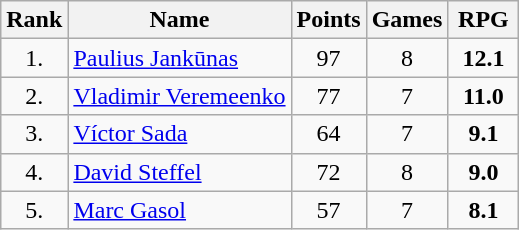<table class="wikitable" style="text-align: center;">
<tr>
<th>Rank</th>
<th>Name</th>
<th>Points</th>
<th>Games</th>
<th width=40>RPG</th>
</tr>
<tr>
<td>1.</td>
<td align="left"> <a href='#'>Paulius Jankūnas</a></td>
<td>97</td>
<td>8</td>
<td><strong>12.1</strong></td>
</tr>
<tr>
<td>2.</td>
<td align="left"> <a href='#'>Vladimir Veremeenko</a></td>
<td>77</td>
<td>7</td>
<td><strong>11.0</strong></td>
</tr>
<tr>
<td>3.</td>
<td align="left"> <a href='#'>Víctor Sada</a></td>
<td>64</td>
<td>7</td>
<td><strong>9.1</strong></td>
</tr>
<tr>
<td>4.</td>
<td align="left"> <a href='#'>David Steffel</a></td>
<td>72</td>
<td>8</td>
<td><strong>9.0</strong></td>
</tr>
<tr>
<td>5.</td>
<td align="left"> <a href='#'>Marc Gasol</a></td>
<td>57</td>
<td>7</td>
<td><strong>8.1</strong></td>
</tr>
</table>
